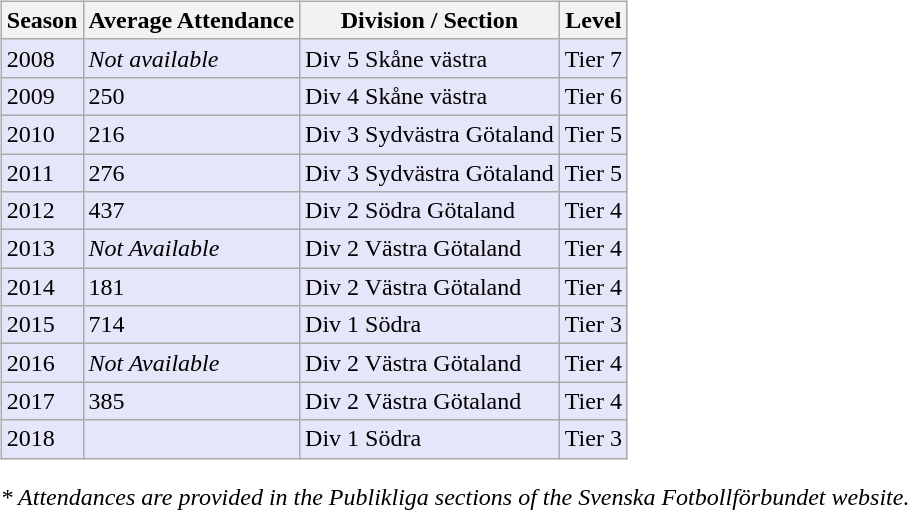<table>
<tr>
<td valign="top" width=0%><br><table class="wikitable">
<tr style="background:#f0f6fa;">
<th><strong>Season</strong></th>
<th><strong>Average Attendance</strong></th>
<th><strong>Division / Section</strong></th>
<th><strong>Level</strong></th>
</tr>
<tr>
<td style="background:#E6E6FA;">2008</td>
<td style="background:#E6E6FA;"><em>Not available</em></td>
<td style="background:#E6E6FA;">Div 5 Skåne västra</td>
<td style="background:#E6E6FA;">Tier 7</td>
</tr>
<tr>
<td style="background:#E6E6FA;">2009</td>
<td style="background:#E6E6FA;">250</td>
<td style="background:#E6E6FA;">Div 4 Skåne västra</td>
<td style="background:#E6E6FA;">Tier 6</td>
</tr>
<tr>
<td style="background:#E6E6FA;">2010</td>
<td style="background:#E6E6FA;">216</td>
<td style="background:#E6E6FA;">Div 3 Sydvästra Götaland</td>
<td style="background:#E6E6FA;">Tier 5</td>
</tr>
<tr>
<td style="background:#E6E6FA;">2011</td>
<td style="background:#E6E6FA;">276</td>
<td style="background:#E6E6FA;">Div 3 Sydvästra Götaland</td>
<td style="background:#E6E6FA;">Tier 5</td>
</tr>
<tr>
<td style="background:#E6E6FA;">2012</td>
<td style="background:#E6E6FA;">437</td>
<td style="background:#E6E6FA;">Div 2 Södra Götaland</td>
<td style="background:#E6E6FA;">Tier 4</td>
</tr>
<tr>
<td style="background:#E6E6FA;">2013</td>
<td style="background:#E6E6FA;"><em>Not Available</em></td>
<td style="background:#E6E6FA;">Div 2 Västra Götaland</td>
<td style="background:#E6E6FA;">Tier 4</td>
</tr>
<tr>
<td style="background:#E6E6FA;">2014</td>
<td style="background:#E6E6FA;">181</td>
<td style="background:#E6E6FA;">Div 2 Västra Götaland</td>
<td style="background:#E6E6FA;">Tier 4</td>
</tr>
<tr>
<td style="background:#E6E6FA;">2015</td>
<td style="background:#E6E6FA;">714</td>
<td style="background:#E6E6FA;">Div 1 Södra</td>
<td style="background:#E6E6FA;">Tier 3</td>
</tr>
<tr>
<td style="background:#E6E6FA;">2016</td>
<td style="background:#E6E6FA;"><em>Not Available</em></td>
<td style="background:#E6E6FA;">Div 2 Västra Götaland</td>
<td style="background:#E6E6FA;">Tier 4</td>
</tr>
<tr>
<td style="background:#E6E6FA;">2017</td>
<td style="background:#E6E6FA;">385</td>
<td style="background:#E6E6FA;">Div 2 Västra Götaland</td>
<td style="background:#E6E6FA;">Tier 4</td>
</tr>
<tr>
<td style="background:#E6E6FA;">2018</td>
<td style="background:#E6E6FA;"></td>
<td style="background:#E6E6FA;">Div 1 Södra</td>
<td style="background:#E6E6FA;">Tier 3</td>
</tr>
</table>
<em>* Attendances are provided in the Publikliga sections of the Svenska Fotbollförbundet website.</em> </td>
</tr>
</table>
